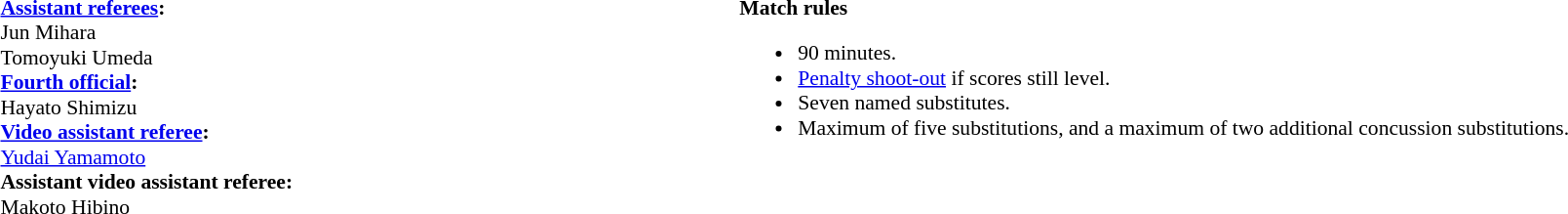<table style="width:100%;font-size:90%">
<tr>
<td><br><strong><a href='#'>Assistant referees</a>:</strong>
<br>Jun Mihara
<br>Tomoyuki Umeda
<br><strong><a href='#'>Fourth official</a>:</strong>
<br>Hayato Shimizu
<br><strong><a href='#'>Video assistant referee</a>:</strong>
<br><a href='#'>Yudai Yamamoto</a>
<br><strong>Assistant video assistant referee:</strong>
<br>Makoto Hibino</td>
<td style="width:60%; vertical-align:top;"><br><strong>Match rules</strong><ul><li>90 minutes.</li><li><a href='#'>Penalty shoot-out</a> if scores still level.</li><li>Seven named substitutes.</li><li>Maximum of five substitutions, and a maximum of two additional concussion substitutions.</li></ul></td>
</tr>
</table>
